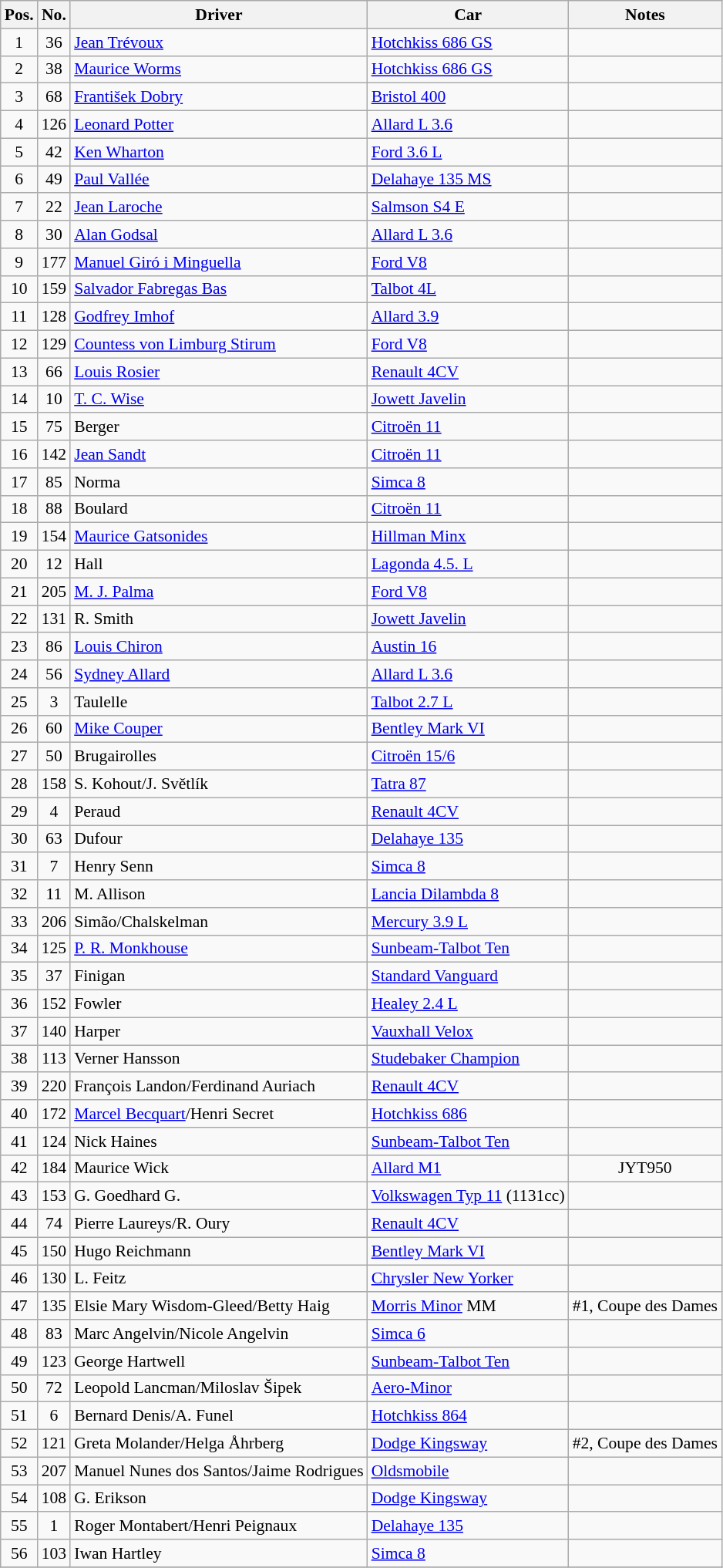<table class="wikitable" style="text-align: center; font-size: 90%; max-width: 950px;">
<tr>
<th>Pos.</th>
<th>No.</th>
<th>Driver</th>
<th>Car</th>
<th>Notes</th>
</tr>
<tr>
<td>1</td>
<td>36</td>
<td align="left"> <a href='#'>Jean Trévoux</a></td>
<td align="left"><a href='#'>Hotchkiss 686 GS</a></td>
<td></td>
</tr>
<tr>
<td>2</td>
<td>38</td>
<td align="left"> <a href='#'>Maurice Worms</a></td>
<td align="left"><a href='#'>Hotchkiss 686 GS</a></td>
<td></td>
</tr>
<tr>
<td>3</td>
<td>68</td>
<td align="left"> <a href='#'>František Dobry</a></td>
<td align="left"><a href='#'>Bristol 400</a></td>
<td></td>
</tr>
<tr>
<td>4</td>
<td>126</td>
<td align="left"> <a href='#'>Leonard Potter</a></td>
<td align="left"><a href='#'>Allard L 3.6</a></td>
<td></td>
</tr>
<tr>
<td>5</td>
<td>42</td>
<td align="left"> <a href='#'>Ken Wharton</a></td>
<td align="left"><a href='#'>Ford 3.6 L</a></td>
<td></td>
</tr>
<tr>
<td>6</td>
<td>49</td>
<td align="left"> <a href='#'>Paul Vallée</a></td>
<td align="left"><a href='#'>Delahaye 135 MS</a></td>
<td></td>
</tr>
<tr>
<td>7</td>
<td>22</td>
<td align="left"> <a href='#'>Jean Laroche</a></td>
<td align="left"><a href='#'>Salmson S4 E</a></td>
<td></td>
</tr>
<tr>
<td>8</td>
<td>30</td>
<td align="left"> <a href='#'>Alan Godsal</a></td>
<td align="left"><a href='#'>Allard L 3.6</a></td>
<td></td>
</tr>
<tr>
<td>9</td>
<td>177</td>
<td align="left"> <a href='#'>Manuel Giró i Minguella</a></td>
<td align="left"><a href='#'>Ford V8</a></td>
<td></td>
</tr>
<tr>
<td>10</td>
<td>159</td>
<td align="left"> <a href='#'>Salvador Fabregas Bas</a></td>
<td align="left"><a href='#'>Talbot 4L</a></td>
<td></td>
</tr>
<tr>
<td>11</td>
<td>128</td>
<td align="left"> <a href='#'>Godfrey Imhof</a></td>
<td align="left"><a href='#'>Allard 3.9</a></td>
<td></td>
</tr>
<tr>
<td>12</td>
<td>129</td>
<td align="left"> <a href='#'>Countess von Limburg Stirum</a></td>
<td align="left"><a href='#'>Ford V8</a></td>
<td></td>
</tr>
<tr>
<td>13</td>
<td>66</td>
<td align="left"> <a href='#'>Louis Rosier</a></td>
<td align="left"><a href='#'>Renault 4CV</a></td>
<td></td>
</tr>
<tr>
<td>14</td>
<td>10</td>
<td align="left"> <a href='#'>T. C. Wise</a></td>
<td align="left"><a href='#'>Jowett Javelin</a></td>
<td></td>
</tr>
<tr>
<td>15</td>
<td>75</td>
<td align="left"> Berger</td>
<td align="left"><a href='#'>Citroën 11</a></td>
<td></td>
</tr>
<tr>
<td>16</td>
<td>142</td>
<td align="left"> <a href='#'>Jean Sandt</a></td>
<td align="left"><a href='#'>Citroën 11</a></td>
<td></td>
</tr>
<tr>
<td>17</td>
<td>85</td>
<td align="left"> Norma</td>
<td align="left"><a href='#'>Simca 8</a></td>
<td></td>
</tr>
<tr>
<td>18</td>
<td>88</td>
<td align="left"> Boulard</td>
<td align="left"><a href='#'>Citroën 11</a></td>
<td></td>
</tr>
<tr>
<td>19</td>
<td>154</td>
<td align="left"> <a href='#'>Maurice Gatsonides</a></td>
<td align="left"><a href='#'>Hillman Minx</a></td>
<td></td>
</tr>
<tr>
<td>20</td>
<td>12</td>
<td align="left"> Hall</td>
<td align="left"><a href='#'>Lagonda 4.5. L</a></td>
<td></td>
</tr>
<tr>
<td>21</td>
<td>205</td>
<td align="left"> <a href='#'>M. J. Palma</a></td>
<td align="left"><a href='#'>Ford V8</a></td>
<td></td>
</tr>
<tr>
<td>22</td>
<td>131</td>
<td align="left"> R. Smith</td>
<td align="left"><a href='#'>Jowett Javelin</a></td>
<td></td>
</tr>
<tr>
<td>23</td>
<td>86</td>
<td align="left"> <a href='#'>Louis Chiron</a></td>
<td align="left"><a href='#'>Austin 16</a></td>
<td></td>
</tr>
<tr>
<td>24</td>
<td>56</td>
<td align="left"> <a href='#'>Sydney Allard</a></td>
<td align="left"><a href='#'>Allard L 3.6</a></td>
<td></td>
</tr>
<tr>
<td>25</td>
<td>3</td>
<td align="left"> Taulelle</td>
<td align="left"><a href='#'>Talbot 2.7 L</a></td>
<td></td>
</tr>
<tr>
<td>26</td>
<td>60</td>
<td align="left"> <a href='#'>Mike Couper</a></td>
<td align="left"><a href='#'>Bentley Mark VI</a></td>
<td></td>
</tr>
<tr>
<td>27</td>
<td>50</td>
<td align="left"> Brugairolles</td>
<td align="left"><a href='#'>Citroën 15/6</a></td>
<td></td>
</tr>
<tr>
<td>28</td>
<td>158</td>
<td align="left"> S. Kohout/J. Světlík</td>
<td align="left"><a href='#'>Tatra 87</a></td>
<td></td>
</tr>
<tr>
<td>29</td>
<td>4</td>
<td align="left"> Peraud</td>
<td align="left"><a href='#'>Renault 4CV</a></td>
<td></td>
</tr>
<tr>
<td>30</td>
<td>63</td>
<td align="left"> Dufour</td>
<td align="left"><a href='#'>Delahaye 135</a></td>
<td></td>
</tr>
<tr>
<td>31</td>
<td>7</td>
<td align="left"> Henry Senn</td>
<td align="left"><a href='#'>Simca 8</a></td>
<td></td>
</tr>
<tr>
<td>32</td>
<td>11</td>
<td align="left"> M. Allison</td>
<td align="left"><a href='#'>Lancia Dilambda 8</a></td>
<td></td>
</tr>
<tr>
<td>33</td>
<td>206</td>
<td align="left"> Simão/Chalskelman</td>
<td align="left"><a href='#'>Mercury 3.9 L</a></td>
<td></td>
</tr>
<tr>
<td>34</td>
<td>125</td>
<td align="left"> <a href='#'>P. R. Monkhouse</a></td>
<td align="left"><a href='#'>Sunbeam-Talbot Ten</a></td>
<td></td>
</tr>
<tr>
<td>35</td>
<td>37</td>
<td align="left"> Finigan</td>
<td align="left"><a href='#'>Standard Vanguard</a></td>
<td></td>
</tr>
<tr>
<td>36</td>
<td>152</td>
<td align="left"> Fowler</td>
<td align="left"><a href='#'>Healey 2.4 L</a></td>
<td></td>
</tr>
<tr>
<td>37</td>
<td>140</td>
<td align="left"> Harper</td>
<td align="left"><a href='#'>Vauxhall Velox</a></td>
<td></td>
</tr>
<tr>
<td>38</td>
<td>113</td>
<td align="left"> Verner Hansson</td>
<td align="left"><a href='#'>Studebaker Champion</a></td>
<td></td>
</tr>
<tr>
<td>39</td>
<td>220</td>
<td align="left"> François Landon/Ferdinand Auriach</td>
<td align="left"><a href='#'>Renault 4CV</a></td>
<td></td>
</tr>
<tr>
<td>40</td>
<td>172</td>
<td align="left"> <a href='#'>Marcel Becquart</a>/Henri Secret</td>
<td align="left"><a href='#'>Hotchkiss 686</a></td>
<td></td>
</tr>
<tr>
<td>41</td>
<td>124</td>
<td align="left"> Nick Haines</td>
<td align="left"><a href='#'>Sunbeam-Talbot Ten</a></td>
<td></td>
</tr>
<tr>
<td>42</td>
<td>184</td>
<td align="left"> Maurice	Wick</td>
<td align="left"><a href='#'>Allard M1</a></td>
<td>JYT950</td>
</tr>
<tr>
<td>43</td>
<td>153</td>
<td align="left"> G. Goedhard G.</td>
<td align="left"><a href='#'>Volkswagen Typ 11</a> (1131cc)</td>
<td></td>
</tr>
<tr>
<td>44</td>
<td>74</td>
<td align="left"> Pierre Laureys/R. Oury</td>
<td align="left"><a href='#'>Renault 4CV</a></td>
<td></td>
</tr>
<tr>
<td>45</td>
<td>150</td>
<td align="left"> Hugo Reichmann</td>
<td align="left"><a href='#'>Bentley Mark VI</a></td>
<td></td>
</tr>
<tr>
<td>46</td>
<td>130</td>
<td align="left"> L. Feitz</td>
<td align="left"><a href='#'>Chrysler New Yorker</a></td>
<td></td>
</tr>
<tr>
<td>47</td>
<td>135</td>
<td align="left"> Elsie Mary Wisdom-Gleed/Betty Haig</td>
<td align="left"><a href='#'>Morris Minor</a> MM</td>
<td>#1, Coupe des Dames</td>
</tr>
<tr>
<td>48</td>
<td>83</td>
<td align="left"> Marc Angelvin/Nicole Angelvin</td>
<td align="left"><a href='#'>Simca 6</a></td>
<td></td>
</tr>
<tr>
<td>49</td>
<td>123</td>
<td align="left"> George Hartwell</td>
<td align="left"><a href='#'>Sunbeam-Talbot Ten</a></td>
<td></td>
</tr>
<tr>
<td>50</td>
<td>72</td>
<td align="left"> Leopold Lancman/Miloslav Šipek</td>
<td align="left"><a href='#'>Aero-Minor</a></td>
<td></td>
</tr>
<tr>
<td>51</td>
<td>6</td>
<td align="left"> Bernard Denis/A. Funel</td>
<td align="left"><a href='#'>Hotchkiss 864</a></td>
<td></td>
</tr>
<tr>
<td>52</td>
<td>121</td>
<td align="left"> Greta Molander/Helga Åhrberg</td>
<td align="left"><a href='#'>Dodge Kingsway</a></td>
<td>#2, Coupe des Dames</td>
</tr>
<tr>
<td>53</td>
<td>207</td>
<td align="left"> Manuel Nunes dos Santos/Jaime Rodrigues</td>
<td align="left"><a href='#'>Oldsmobile</a></td>
<td></td>
</tr>
<tr>
<td>54</td>
<td>108</td>
<td align="left"> G. Erikson</td>
<td align="left"><a href='#'>Dodge Kingsway</a></td>
<td></td>
</tr>
<tr>
<td>55</td>
<td>1</td>
<td align="left"> Roger Montabert/Henri Peignaux</td>
<td align="left"><a href='#'>Delahaye 135</a></td>
<td></td>
</tr>
<tr>
<td>56</td>
<td>103</td>
<td align="left"> Iwan Hartley</td>
<td align="left"><a href='#'>Simca 8</a></td>
<td></td>
</tr>
<tr>
</tr>
</table>
